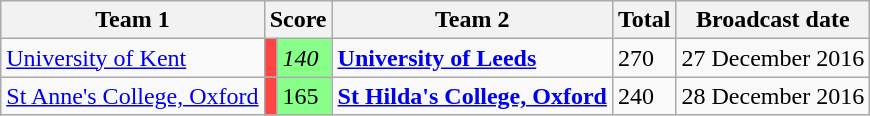<table class="wikitable">
<tr>
<th>Team 1</th>
<th colspan=2>Score</th>
<th>Team 2</th>
<th>Total</th>
<th>Broadcast date</th>
</tr>
<tr>
<td><a href='#'>University of Kent</a></td>
<td style="background:#f44;"></td>
<td style="background:#88ff88"><em>140</em></td>
<td><strong><a href='#'>University of Leeds</a></strong></td>
<td>270</td>
<td>27 December 2016</td>
</tr>
<tr>
<td><a href='#'>St Anne's College, Oxford</a></td>
<td style="background:#f44;"></td>
<td style="background:#88ff88">165</td>
<td><strong><a href='#'>St Hilda's College, Oxford</a></strong></td>
<td>240</td>
<td>28 December 2016</td>
</tr>
</table>
